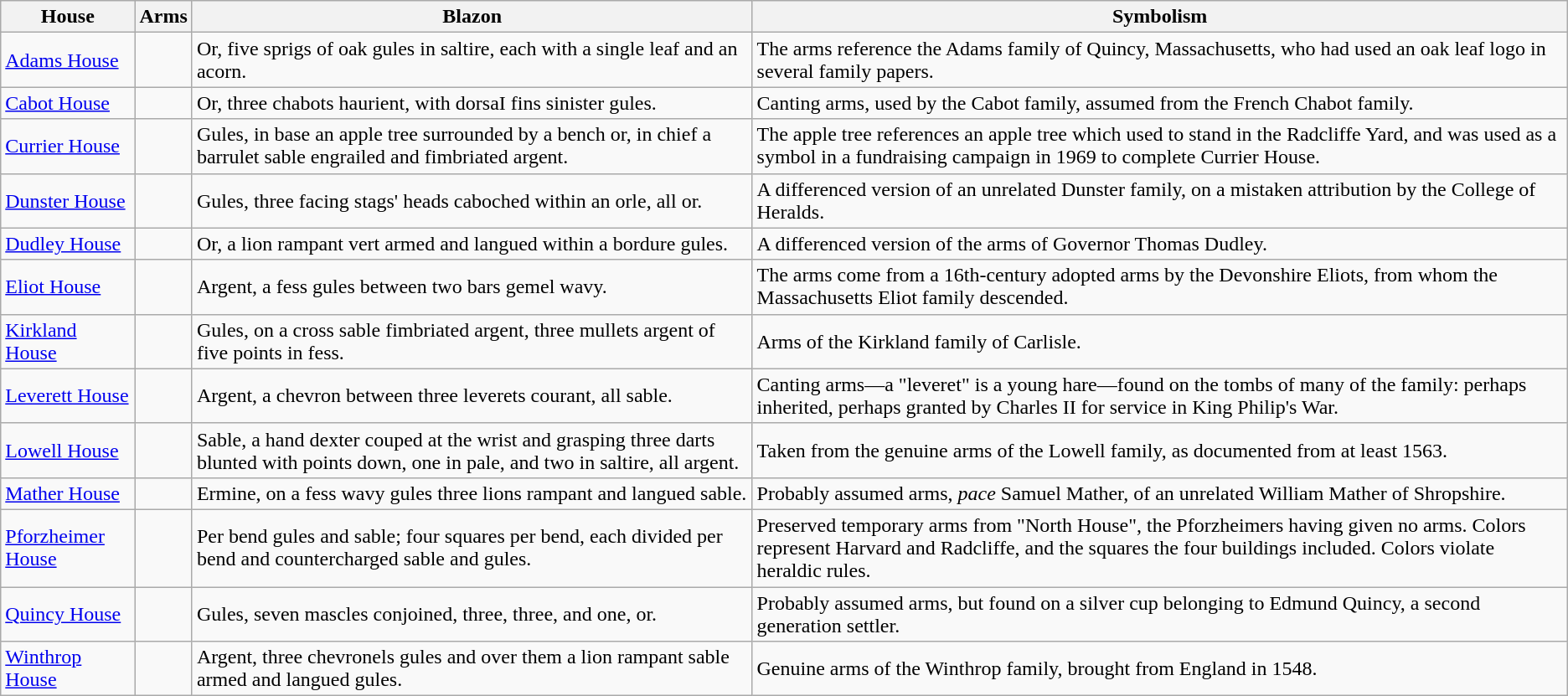<table class="wikitable">
<tr>
<th>House</th>
<th>Arms</th>
<th>Blazon</th>
<th>Symbolism</th>
</tr>
<tr>
<td><a href='#'>Adams House</a></td>
<td></td>
<td>Or, five sprigs of oak gules in saltire, each with a single leaf and an acorn.</td>
<td>The arms reference the Adams family of Quincy, Massachusetts, who had used an oak leaf logo in several family papers.</td>
</tr>
<tr>
<td><a href='#'>Cabot House</a></td>
<td></td>
<td>Or, three chabots haurient, with dorsaI fins sinister gules.</td>
<td>Canting arms, used by the Cabot family, assumed from the French Chabot family.</td>
</tr>
<tr>
<td><a href='#'>Currier House</a></td>
<td></td>
<td>Gules, in base an apple tree surrounded by a bench or, in chief a barrulet sable engrailed and fimbriated argent.</td>
<td>The apple tree references an apple tree which used to stand in the Radcliffe Yard, and was used as a symbol in a fundraising campaign in 1969 to complete Currier House.</td>
</tr>
<tr>
<td><a href='#'>Dunster House</a></td>
<td></td>
<td>Gules, three facing stags' heads caboched within an orle, all or.</td>
<td>A differenced version of an unrelated Dunster family, on a mistaken attribution by the College of Heralds.</td>
</tr>
<tr>
<td><a href='#'>Dudley House</a></td>
<td></td>
<td>Or, a lion rampant vert armed and langued within a bordure gules.</td>
<td>A differenced version of the arms of Governor Thomas Dudley.</td>
</tr>
<tr>
<td><a href='#'>Eliot House</a></td>
<td></td>
<td>Argent, a fess gules between two bars gemel wavy.</td>
<td>The arms come from a 16th-century adopted arms by the Devonshire Eliots, from whom the Massachusetts Eliot family descended.</td>
</tr>
<tr>
<td><a href='#'>Kirkland House</a></td>
<td></td>
<td>Gules, on a cross sable fimbriated argent, three mullets argent of five points in fess.</td>
<td>Arms of the Kirkland family of Carlisle.</td>
</tr>
<tr>
<td><a href='#'>Leverett House</a></td>
<td></td>
<td>Argent, a chevron between three leverets courant, all sable.</td>
<td>Canting arms—a "leveret" is a young hare—found on the tombs of many of the family: perhaps inherited, perhaps granted by Charles II for service in King Philip's War.</td>
</tr>
<tr>
<td><a href='#'>Lowell House</a></td>
<td></td>
<td>Sable, a hand dexter couped at the wrist and grasping three darts blunted with points down, one in pale, and two in saltire, all argent.</td>
<td>Taken from the genuine arms of the Lowell family, as documented from at least 1563.</td>
</tr>
<tr>
<td><a href='#'>Mather House</a></td>
<td></td>
<td>Ermine, on a fess wavy gules three lions rampant and langued sable.</td>
<td>Probably assumed arms, <em>pace</em> Samuel Mather, of an unrelated William Mather of Shropshire.</td>
</tr>
<tr>
<td><a href='#'>Pforzheimer House</a></td>
<td></td>
<td>Per bend gules and sable; four squares per bend, each divided per bend and countercharged sable and gules.</td>
<td>Preserved temporary arms from "North House", the Pforzheimers having given no arms. Colors represent Harvard and Radcliffe, and the squares the four buildings included. Colors violate heraldic rules.</td>
</tr>
<tr>
<td><a href='#'>Quincy House</a></td>
<td></td>
<td>Gules, seven mascles conjoined, three, three, and one, or.</td>
<td>Probably assumed arms, but found on a silver cup belonging to Edmund Quincy, a second generation settler.</td>
</tr>
<tr>
<td><a href='#'>Winthrop House</a></td>
<td></td>
<td>Argent, three chevronels gules and over them a lion rampant sable armed and langued gules.</td>
<td>Genuine arms of the Winthrop family, brought from England in 1548.</td>
</tr>
</table>
